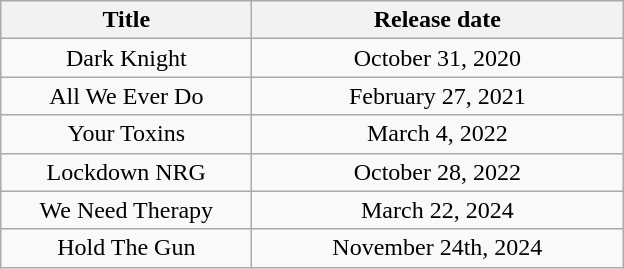<table class="wikitable" style="text-align:center;">
<tr>
<th style="width:10em">Title</th>
<th style="width:15em">Release date</th>
</tr>
<tr>
<td>Dark Knight</td>
<td>October 31, 2020</td>
</tr>
<tr>
<td>All We Ever Do</td>
<td>February 27, 2021</td>
</tr>
<tr>
<td>Your Toxins</td>
<td>March 4, 2022</td>
</tr>
<tr>
<td>Lockdown NRG</td>
<td>October 28, 2022</td>
</tr>
<tr>
<td>We Need Therapy</td>
<td>March 22, 2024</td>
</tr>
<tr>
<td>Hold The Gun</td>
<td>November 24th, 2024</td>
</tr>
</table>
